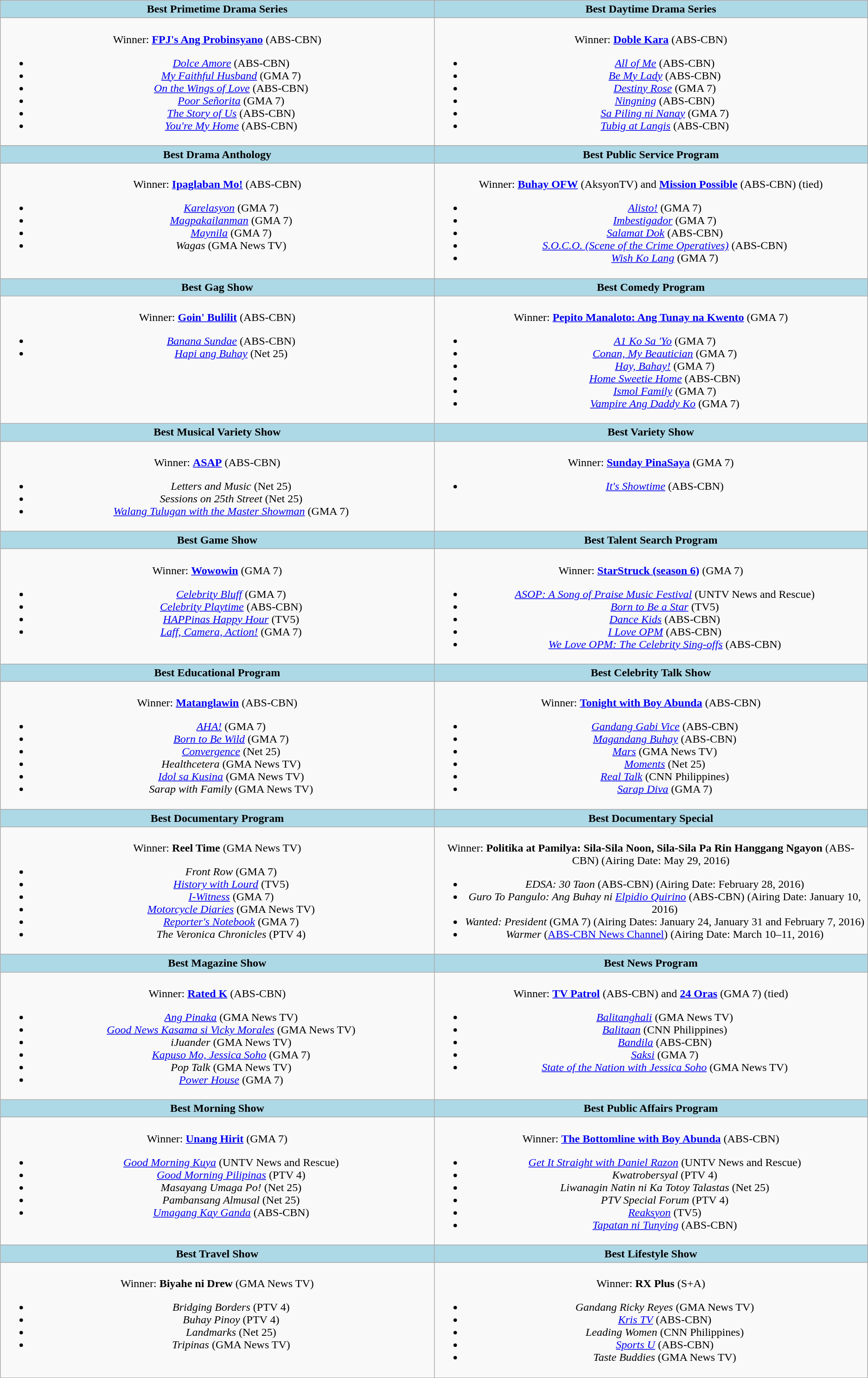<table class="wikitable"  style="text-align:center;">
<tr>
<th style="background:#ADD8E6; width:50%">Best Primetime Drama Series</th>
<th style="background:#ADD8E6; width:50%">Best Daytime Drama Series</th>
</tr>
<tr>
<td valign="top"><br>Winner: <strong><a href='#'>FPJ's Ang Probinsyano</a></strong> (ABS-CBN)<ul><li><em><a href='#'>Dolce Amore</a></em> (ABS-CBN)</li><li><em><a href='#'>My Faithful Husband</a></em> (GMA 7)</li><li><em><a href='#'>On the Wings of Love</a></em> (ABS-CBN)</li><li><em><a href='#'>Poor Señorita</a></em> (GMA 7)</li><li><em><a href='#'>The Story of Us</a></em> (ABS-CBN)</li><li><em><a href='#'>You're My Home</a></em> (ABS-CBN)</li></ul></td>
<td valign="top"><br>Winner: <strong><a href='#'>Doble Kara</a></strong> (ABS-CBN)<ul><li><em><a href='#'>All of Me</a></em> (ABS-CBN)</li><li><em><a href='#'>Be My Lady</a></em> (ABS-CBN)</li><li><em><a href='#'>Destiny Rose</a></em> (GMA 7)</li><li><em><a href='#'>Ningning</a></em> (ABS-CBN)</li><li><em><a href='#'>Sa Piling ni Nanay</a></em> (GMA 7)</li><li><em><a href='#'>Tubig at Langis</a></em> (ABS-CBN)</li></ul></td>
</tr>
<tr>
</tr>
<tr>
<th style="background:#ADD8E6; width:50%">Best Drama Anthology</th>
<th style="background:#ADD8E6; width:50%">Best Public Service Program</th>
</tr>
<tr>
<td valign="top"><br>Winner: <strong><a href='#'>Ipaglaban Mo!</a></strong> (ABS-CBN)<ul><li><em><a href='#'>Karelasyon</a></em> (GMA 7)</li><li><em><a href='#'>Magpakailanman</a></em> (GMA 7)</li><li><em><a href='#'>Maynila</a></em> (GMA 7)</li><li><em>Wagas</em> (GMA News TV)</li></ul></td>
<td valign="top"><br>Winner: <strong><a href='#'>Buhay OFW</a></strong> (AksyonTV) and <strong><a href='#'>Mission Possible</a></strong> (ABS-CBN) (tied)<ul><li><em><a href='#'>Alisto!</a></em> (GMA 7)</li><li><em><a href='#'>Imbestigador</a></em> (GMA 7)</li><li><em><a href='#'>Salamat Dok</a></em> (ABS-CBN)</li><li><em><a href='#'>S.O.C.O. (Scene of the Crime Operatives)</a></em> (ABS-CBN)</li><li><em><a href='#'>Wish Ko Lang</a></em> (GMA 7)</li></ul></td>
</tr>
<tr>
<th style="background:#ADD8E6; width:50%">Best Gag Show</th>
<th style="background:#ADD8E6; width:50%">Best Comedy Program</th>
</tr>
<tr>
<td valign="top"><br>Winner: <strong><a href='#'>Goin' Bulilit</a></strong> (ABS-CBN)<ul><li><em><a href='#'>Banana Sundae</a></em> (ABS-CBN)</li><li><em><a href='#'>Hapi ang Buhay</a></em> (Net 25)</li></ul></td>
<td valign="top"><br>Winner: <strong><a href='#'>Pepito Manaloto: Ang Tunay na Kwento</a></strong> (GMA 7)<ul><li><em><a href='#'>A1 Ko Sa 'Yo</a></em> (GMA 7)</li><li><em><a href='#'>Conan, My Beautician</a></em> (GMA 7)</li><li><em><a href='#'>Hay, Bahay!</a></em> (GMA 7)</li><li><em><a href='#'>Home Sweetie Home</a></em> (ABS-CBN)</li><li><em><a href='#'>Ismol Family</a></em> (GMA 7)</li><li><em><a href='#'>Vampire Ang Daddy Ko</a></em> (GMA 7)</li></ul></td>
</tr>
<tr>
<th style="background:#ADD8E6; width:50%">Best Musical Variety Show</th>
<th style="background:#ADD8E6; width:50%">Best Variety Show</th>
</tr>
<tr>
<td valign="top"><br>Winner: <strong><a href='#'>ASAP</a></strong> (ABS-CBN)<ul><li><em>Letters and Music</em> (Net 25)</li><li><em>Sessions on 25th Street</em> (Net 25)</li><li><em><a href='#'>Walang Tulugan with the Master Showman</a></em> (GMA 7)</li></ul></td>
<td valign="top"><br>Winner: <strong><a href='#'>Sunday PinaSaya</a></strong> (GMA 7)<ul><li><em><a href='#'>It's Showtime</a></em> (ABS-CBN)</li></ul></td>
</tr>
<tr>
<th style="background:#ADD8E6; width:50%">Best Game Show</th>
<th style="background:#ADD8E6; width:50%">Best Talent Search Program</th>
</tr>
<tr>
<td valign="top"><br>Winner: <strong><a href='#'>Wowowin</a></strong> (GMA 7)<ul><li><em><a href='#'>Celebrity Bluff</a></em> (GMA 7)</li><li><em><a href='#'>Celebrity Playtime</a></em> (ABS-CBN)</li><li><em><a href='#'>HAPPinas Happy Hour</a></em> (TV5)</li><li><em><a href='#'>Laff, Camera, Action!</a></em> (GMA 7)</li></ul></td>
<td valign="top"><br>Winner: <strong><a href='#'>StarStruck (season 6)</a></strong> (GMA 7)<ul><li><em><a href='#'>ASOP: A Song of Praise Music Festival</a></em> (UNTV News and Rescue)</li><li><em><a href='#'>Born to Be a Star</a></em> (TV5)</li><li><em><a href='#'>Dance Kids</a></em> (ABS-CBN)</li><li><em><a href='#'>I Love OPM</a></em> (ABS-CBN)</li><li><em><a href='#'>We Love OPM: The Celebrity Sing-offs</a></em> (ABS-CBN)</li></ul></td>
</tr>
<tr>
<th style="background:#ADD8E6; width:50%">Best Educational Program</th>
<th style="background:#ADD8E6; width:50%">Best Celebrity Talk Show</th>
</tr>
<tr>
<td valign="top"><br>Winner: <strong><a href='#'>Matanglawin</a></strong> (ABS-CBN)<ul><li><em><a href='#'>AHA!</a></em> (GMA 7)</li><li><em><a href='#'>Born to Be Wild</a></em> (GMA 7)</li><li><em><a href='#'>Convergence</a></em> (Net 25)</li><li><em>Healthcetera</em> (GMA News TV)</li><li><em><a href='#'>Idol sa Kusina</a></em> (GMA News TV)</li><li><em>Sarap with Family</em> (GMA News TV)</li></ul></td>
<td valign="top"><br>Winner: <strong><a href='#'>Tonight with Boy Abunda</a></strong> (ABS-CBN)<ul><li><em><a href='#'>Gandang Gabi Vice</a></em> (ABS-CBN)</li><li><em><a href='#'>Magandang Buhay</a></em> (ABS-CBN)</li><li><em><a href='#'>Mars</a></em> (GMA News TV)</li><li><em><a href='#'>Moments</a></em> (Net 25)</li><li><em><a href='#'>Real Talk</a></em> (CNN Philippines)</li><li><em><a href='#'>Sarap Diva</a></em> (GMA 7)</li></ul></td>
</tr>
<tr>
<th style="background:#ADD8E6; width:50%">Best Documentary Program</th>
<th style="background:#ADD8E6; width:50%">Best Documentary Special</th>
</tr>
<tr>
<td valign="top"><br>Winner: <strong>Reel Time</strong> (GMA News TV)<ul><li><em>Front Row</em> (GMA 7)</li><li><em><a href='#'>History with Lourd</a></em> (TV5)</li><li><em><a href='#'>I-Witness</a></em> (GMA 7)</li><li><em><a href='#'>Motorcycle Diaries</a></em> (GMA News TV)</li><li><em><a href='#'>Reporter's Notebook</a></em> (GMA 7)</li><li><em>The Veronica Chronicles</em> (PTV 4)</li></ul></td>
<td valign="top"><br>Winner: <strong>Politika at Pamilya: Sila-Sila Noon, Sila-Sila Pa Rin Hanggang Ngayon</strong> (ABS-CBN) (Airing Date: May 29, 2016)<ul><li><em>EDSA: 30 Taon</em> (ABS-CBN) (Airing Date: February 28, 2016)</li><li><em>Guro To Pangulo: Ang Buhay ni <a href='#'>Elpidio Quirino</a></em> (ABS-CBN) (Airing Date: January 10, 2016)</li><li><em>Wanted: President</em> (GMA 7) (Airing Dates: January 24, January 31 and February 7, 2016)</li><li><em>Warmer</em> (<a href='#'>ABS-CBN News Channel</a>) (Airing Date: March 10–11, 2016)</li></ul></td>
</tr>
<tr>
<th style="background:#ADD8E6; width:50%">Best Magazine Show</th>
<th style="background:#ADD8E6; width:50%">Best News Program</th>
</tr>
<tr>
<td valign="top"><br>Winner: <strong><a href='#'>Rated K</a></strong> (ABS-CBN)<ul><li><em><a href='#'>Ang Pinaka</a></em> (GMA News TV)</li><li><em><a href='#'>Good News Kasama si Vicky Morales</a></em> (GMA News TV)</li><li><em>iJuander</em> (GMA News TV)</li><li><em><a href='#'>Kapuso Mo, Jessica Soho</a></em> (GMA 7)</li><li><em>Pop Talk</em> (GMA News TV)</li><li><em><a href='#'>Power House</a></em> (GMA 7)</li></ul></td>
<td valign="top"><br>Winner: <strong><a href='#'>TV Patrol</a></strong> (ABS-CBN) and <strong><a href='#'>24 Oras</a></strong> (GMA 7) (tied)<ul><li><em><a href='#'>Balitanghali</a></em> (GMA News TV)</li><li><em><a href='#'>Balitaan</a></em> (CNN Philippines)</li><li><em><a href='#'>Bandila</a></em> (ABS-CBN)</li><li><em><a href='#'>Saksi</a></em> (GMA 7)</li><li><em><a href='#'>State of the Nation with Jessica Soho</a></em> (GMA News TV)</li></ul></td>
</tr>
<tr>
<th style="background:#ADD8E6; width:50%">Best Morning Show</th>
<th style="background:#ADD8E6; width:50%">Best Public Affairs Program</th>
</tr>
<tr>
<td valign="top"><br>Winner: <strong><a href='#'>Unang Hirit</a></strong> (GMA 7)<ul><li><em><a href='#'>Good Morning Kuya</a></em> (UNTV News and Rescue)</li><li><em><a href='#'>Good Morning Pilipinas</a></em> (PTV 4)</li><li><em>Masayang Umaga Po!</em> (Net 25)</li><li><em>Pambansang Almusal</em> (Net 25)</li><li><em><a href='#'>Umagang Kay Ganda</a></em> (ABS-CBN)</li></ul></td>
<td valign="top"><br>Winner: <strong><a href='#'>The Bottomline with Boy Abunda</a></strong> (ABS-CBN)<ul><li><em><a href='#'>Get It Straight with Daniel Razon</a></em> (UNTV News and Rescue)</li><li><em>Kwatrobersyal</em> (PTV 4)</li><li><em>Liwanagin Natin ni Ka Totoy Talastas</em> (Net 25)</li><li><em>PTV Special Forum</em> (PTV 4)</li><li><em><a href='#'>Reaksyon</a></em> (TV5)</li><li><em><a href='#'>Tapatan ni Tunying</a></em> (ABS-CBN)</li></ul></td>
</tr>
<tr>
<th style="background:#ADD8E6; width:50%">Best Travel Show</th>
<th style="background:#ADD8E6; width:50%">Best Lifestyle Show</th>
</tr>
<tr>
<td valign="top"><br>Winner: <strong>Biyahe ni Drew</strong> (GMA News TV)<ul><li><em>Bridging Borders</em> (PTV 4)</li><li><em>Buhay Pinoy</em> (PTV 4)</li><li><em>Landmarks</em> (Net 25)</li><li><em>Tripinas</em> (GMA News TV)</li></ul></td>
<td valign="top"><br>Winner: <strong>RX Plus</strong> (S+A)<ul><li><em>Gandang Ricky Reyes</em> (GMA News TV)</li><li><em><a href='#'>Kris TV</a></em> (ABS-CBN)</li><li><em>Leading Women</em> (CNN Philippines)</li><li><em><a href='#'>Sports U</a></em> (ABS-CBN)</li><li><em>Taste Buddies</em> (GMA News TV)</li></ul></td>
</tr>
</table>
